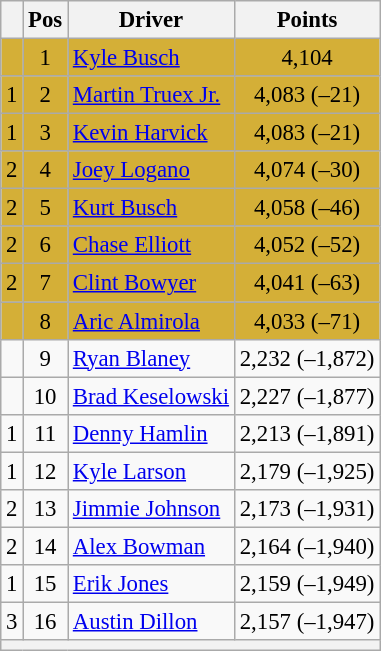<table class="wikitable" style="font-size: 95%">
<tr>
<th></th>
<th>Pos</th>
<th>Driver</th>
<th>Points</th>
</tr>
<tr style="background:#D4AF37;">
<td align="left"></td>
<td style="text-align:center;">1</td>
<td><a href='#'>Kyle Busch</a></td>
<td style="text-align:center;">4,104</td>
</tr>
<tr style="background:#D4AF37;">
<td align="left"> 1</td>
<td style="text-align:center;">2</td>
<td><a href='#'>Martin Truex Jr.</a></td>
<td style="text-align:center;">4,083 (–21)</td>
</tr>
<tr style="background:#D4AF37;">
<td align="left"> 1</td>
<td style="text-align:center;">3</td>
<td><a href='#'>Kevin Harvick</a></td>
<td style="text-align:center;">4,083 (–21)</td>
</tr>
<tr style="background:#D4AF37;">
<td align="left"> 2</td>
<td style="text-align:center;">4</td>
<td><a href='#'>Joey Logano</a></td>
<td style="text-align:center;">4,074 (–30)</td>
</tr>
<tr style="background:#D4AF37;">
<td align="left"> 2</td>
<td style="text-align:center;">5</td>
<td><a href='#'>Kurt Busch</a></td>
<td style="text-align:center;">4,058 (–46)</td>
</tr>
<tr style="background:#D4AF37;">
<td align="left"> 2</td>
<td style="text-align:center;">6</td>
<td><a href='#'>Chase Elliott</a></td>
<td style="text-align:center;">4,052 (–52)</td>
</tr>
<tr style="background:#D4AF37;">
<td align="left"> 2</td>
<td style="text-align:center;">7</td>
<td><a href='#'>Clint Bowyer</a></td>
<td style="text-align:center;">4,041 (–63)</td>
</tr>
<tr style="background:#D4AF37;">
<td align="left"></td>
<td style="text-align:center;">8</td>
<td><a href='#'>Aric Almirola</a></td>
<td style="text-align:center;">4,033 (–71)</td>
</tr>
<tr>
<td align="left"></td>
<td style="text-align:center;">9</td>
<td><a href='#'>Ryan Blaney</a></td>
<td style="text-align:center;">2,232 (–1,872)</td>
</tr>
<tr>
<td align="left"></td>
<td style="text-align:center;">10</td>
<td><a href='#'>Brad Keselowski</a></td>
<td style="text-align:center;">2,227 (–1,877)</td>
</tr>
<tr>
<td align="left"> 1</td>
<td style="text-align:center;">11</td>
<td><a href='#'>Denny Hamlin</a></td>
<td style="text-align:center;">2,213 (–1,891)</td>
</tr>
<tr>
<td align="left"> 1</td>
<td style="text-align:center;">12</td>
<td><a href='#'>Kyle Larson</a></td>
<td style="text-align:center;">2,179 (–1,925)</td>
</tr>
<tr>
<td align="left"> 2</td>
<td style="text-align:center;">13</td>
<td><a href='#'>Jimmie Johnson</a></td>
<td style="text-align:center;">2,173 (–1,931)</td>
</tr>
<tr>
<td align="left"> 2</td>
<td style="text-align:center;">14</td>
<td><a href='#'>Alex Bowman</a></td>
<td style="text-align:center;">2,164 (–1,940)</td>
</tr>
<tr>
<td align="left"> 1</td>
<td style="text-align:center;">15</td>
<td><a href='#'>Erik Jones</a></td>
<td style="text-align:center;">2,159 (–1,949)</td>
</tr>
<tr>
<td align="left"> 3</td>
<td style="text-align:center;">16</td>
<td><a href='#'>Austin Dillon</a></td>
<td style="text-align:center;">2,157 (–1,947)</td>
</tr>
<tr class="sortbottom">
<th colspan="9"></th>
</tr>
</table>
